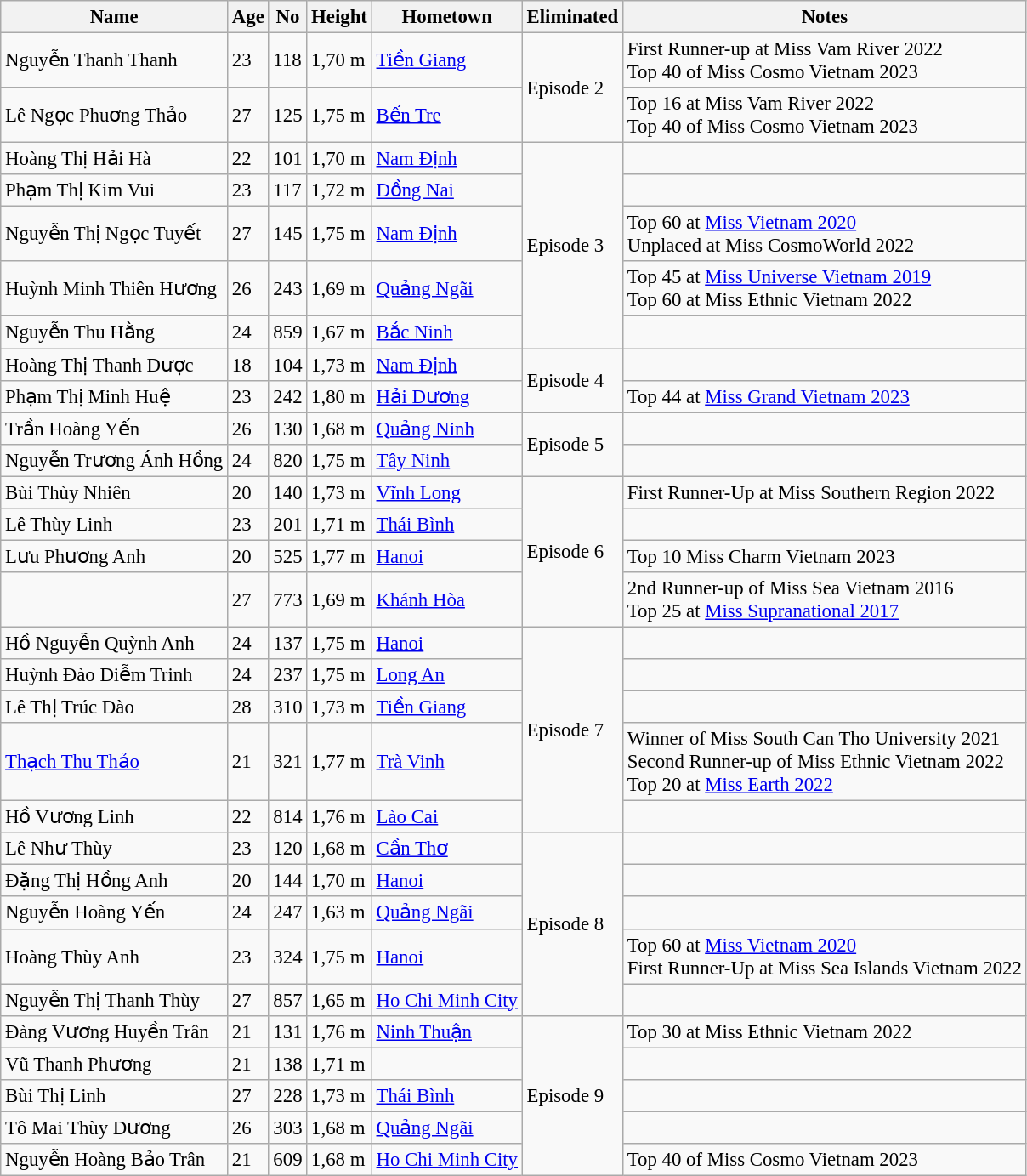<table class="wikitable sortable" style="font-size: 95%;">
<tr>
<th>Name</th>
<th>Age</th>
<th>No</th>
<th>Height</th>
<th>Hometown</th>
<th>Eliminated</th>
<th>Notes</th>
</tr>
<tr>
<td>Nguyễn Thanh Thanh</td>
<td>23</td>
<td>118</td>
<td>1,70 m</td>
<td><a href='#'>Tiền Giang</a></td>
<td rowspan="2">Episode 2</td>
<td>First Runner-up at Miss Vam River 2022<br>Top 40 of Miss Cosmo Vietnam 2023</td>
</tr>
<tr>
<td>Lê Ngọc Phuơng Thảo</td>
<td>27</td>
<td>125</td>
<td>1,75 m</td>
<td><a href='#'>Bến Tre</a></td>
<td>Top 16 at Miss Vam River 2022<br>Top 40 of Miss Cosmo Vietnam 2023</td>
</tr>
<tr>
<td>Hoàng Thị Hải Hà</td>
<td>22</td>
<td>101</td>
<td>1,70 m</td>
<td><a href='#'>Nam Định</a></td>
<td rowspan="5">Episode 3</td>
<td></td>
</tr>
<tr>
<td>Phạm Thị Kim Vui</td>
<td>23</td>
<td>117</td>
<td>1,72 m</td>
<td><a href='#'>Đồng Nai</a></td>
<td></td>
</tr>
<tr>
<td>Nguyễn Thị Ngọc Tuyết</td>
<td>27</td>
<td>145</td>
<td>1,75 m</td>
<td><a href='#'>Nam Định</a></td>
<td>Top 60 at <a href='#'>Miss Vietnam 2020</a><br>Unplaced at Miss CosmoWorld 2022</td>
</tr>
<tr>
<td>Huỳnh Minh Thiên Hương</td>
<td>26</td>
<td>243</td>
<td>1,69 m</td>
<td><a href='#'>Quảng Ngãi</a></td>
<td>Top 45 at <a href='#'>Miss Universe Vietnam 2019</a><br>Top 60 at Miss Ethnic Vietnam 2022</td>
</tr>
<tr>
<td>Nguyễn Thu Hằng</td>
<td>24</td>
<td>859</td>
<td>1,67 m</td>
<td><a href='#'>Bắc Ninh</a></td>
<td></td>
</tr>
<tr>
<td>Hoàng Thị Thanh Dược</td>
<td>18</td>
<td>104</td>
<td>1,73 m</td>
<td><a href='#'>Nam Định</a></td>
<td rowspan="2">Episode 4</td>
<td></td>
</tr>
<tr>
<td>Phạm Thị Minh Huệ</td>
<td>23</td>
<td>242</td>
<td>1,80 m</td>
<td><a href='#'>Hải Dương</a></td>
<td>Top 44 at <a href='#'>Miss Grand Vietnam 2023</a></td>
</tr>
<tr>
<td>Trần Hoàng Yến</td>
<td>26</td>
<td>130</td>
<td>1,68 m</td>
<td><a href='#'>Quảng Ninh</a></td>
<td rowspan="2">Episode 5</td>
<td></td>
</tr>
<tr>
<td>Nguyễn Trương Ánh Hồng</td>
<td>24</td>
<td>820</td>
<td>1,75 m</td>
<td><a href='#'>Tây Ninh</a></td>
<td></td>
</tr>
<tr>
<td>Bùi Thùy Nhiên</td>
<td>20</td>
<td>140</td>
<td>1,73 m</td>
<td><a href='#'>Vĩnh Long</a></td>
<td rowspan="4">Episode 6</td>
<td>First Runner-Up at Miss Southern Region 2022</td>
</tr>
<tr>
<td>Lê Thùy Linh</td>
<td>23</td>
<td>201</td>
<td>1,71 m</td>
<td><a href='#'>Thái Bình</a></td>
<td></td>
</tr>
<tr>
<td>Lưu Phương Anh</td>
<td>20</td>
<td>525</td>
<td>1,77 m</td>
<td><a href='#'>Hanoi</a></td>
<td>Top 10 Miss Charm Vietnam 2023</td>
</tr>
<tr>
<td></td>
<td>27</td>
<td>773</td>
<td>1,69 m</td>
<td><a href='#'>Khánh Hòa</a></td>
<td>2nd Runner-up of Miss Sea Vietnam 2016 <br>Top 25 at <a href='#'>Miss Supranational 2017</a></td>
</tr>
<tr>
<td>Hồ Nguyễn Quỳnh Anh</td>
<td>24</td>
<td>137</td>
<td>1,75 m</td>
<td><a href='#'>Hanoi</a></td>
<td rowspan="5">Episode 7</td>
<td></td>
</tr>
<tr>
<td>Huỳnh Đào Diễm Trinh</td>
<td>24</td>
<td>237</td>
<td>1,75 m</td>
<td><a href='#'>Long An</a></td>
<td></td>
</tr>
<tr>
<td>Lê Thị Trúc Đào</td>
<td>28</td>
<td>310</td>
<td>1,73 m</td>
<td><a href='#'>Tiền Giang</a></td>
<td></td>
</tr>
<tr>
<td><a href='#'>Thạch Thu Thảo</a></td>
<td>21</td>
<td>321</td>
<td>1,77 m</td>
<td><a href='#'>Trà Vinh</a></td>
<td>Winner of Miss South Can Tho University 2021<br>Second Runner-up of Miss Ethnic Vietnam 2022<br>Top 20 at <a href='#'>Miss Earth 2022</a></td>
</tr>
<tr>
<td>Hồ Vương Linh</td>
<td>22</td>
<td>814</td>
<td>1,76 m</td>
<td><a href='#'>Lào Cai</a></td>
<td></td>
</tr>
<tr>
<td>Lê Như Thùy</td>
<td>23</td>
<td>120</td>
<td>1,68 m</td>
<td><a href='#'>Cần Thơ</a></td>
<td rowspan="5">Episode 8</td>
<td></td>
</tr>
<tr>
<td>Đặng Thị Hồng Anh</td>
<td>20</td>
<td>144</td>
<td>1,70 m</td>
<td><a href='#'>Hanoi</a></td>
<td></td>
</tr>
<tr>
<td>Nguyễn Hoàng Yến</td>
<td>24</td>
<td>247</td>
<td>1,63 m</td>
<td><a href='#'>Quảng Ngãi</a></td>
<td></td>
</tr>
<tr>
<td>Hoàng Thùy Anh</td>
<td>23</td>
<td>324</td>
<td>1,75 m</td>
<td><a href='#'>Hanoi</a></td>
<td>Top 60 at <a href='#'>Miss Vietnam 2020</a><br>First Runner-Up at Miss Sea Islands Vietnam 2022</td>
</tr>
<tr>
<td>Nguyễn Thị Thanh Thùy</td>
<td>27</td>
<td>857</td>
<td>1,65 m</td>
<td><a href='#'>Ho Chi Minh City</a></td>
<td></td>
</tr>
<tr>
<td>Đàng Vương Huyền Trân</td>
<td>21</td>
<td>131</td>
<td>1,76 m</td>
<td><a href='#'>Ninh Thuận</a></td>
<td rowspan="5">Episode 9</td>
<td>Top 30 at Miss Ethnic Vietnam 2022</td>
</tr>
<tr>
<td>Vũ Thanh Phương</td>
<td>21</td>
<td>138</td>
<td>1,71 m</td>
<td></td>
<td></td>
</tr>
<tr>
<td>Bùi Thị Linh</td>
<td>27</td>
<td>228</td>
<td>1,73 m</td>
<td><a href='#'>Thái Bình</a></td>
<td></td>
</tr>
<tr>
<td>Tô Mai Thùy Dương</td>
<td>26</td>
<td>303</td>
<td>1,68 m</td>
<td><a href='#'>Quảng Ngãi</a></td>
<td></td>
</tr>
<tr>
<td>Nguyễn Hoàng Bảo Trân</td>
<td>21</td>
<td>609</td>
<td>1,68 m</td>
<td><a href='#'>Ho Chi Minh City</a></td>
<td>Top 40 of Miss Cosmo Vietnam 2023</td>
</tr>
</table>
